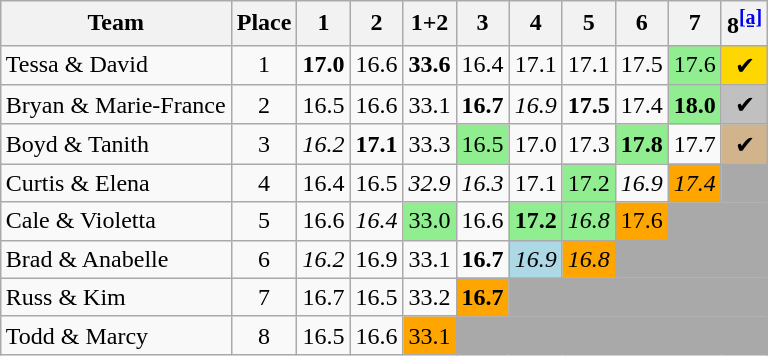<table class="wikitable sortable" style="text-align:center; margin:auto;">
<tr>
<th>Team</th>
<th>Place</th>
<th>1</th>
<th>2</th>
<th>1+2</th>
<th>3</th>
<th>4</th>
<th>5</th>
<th>6</th>
<th>7</th>
<th>8<sup><a href='#'><strong>[a]</strong></a></sup></th>
</tr>
<tr>
<td align="left">Tessa & David</td>
<td>1</td>
<td><span><strong>17.0</strong></span></td>
<td>16.6</td>
<td><span><strong>33.6</strong></span></td>
<td>16.4</td>
<td>17.1</td>
<td>17.1</td>
<td>17.5</td>
<td style="background:lightgreen;">17.6</td>
<td style="background:gold;">✔</td>
</tr>
<tr>
<td align="left">Bryan & Marie-France</td>
<td>2</td>
<td>16.5</td>
<td>16.6</td>
<td>33.1</td>
<td><span><strong>16.7</strong></span></td>
<td><span><em>16.9</em></span></td>
<td><span><strong>17.5</strong></span></td>
<td>17.4</td>
<td style="background:lightgreen;"><span><strong>18.0</strong></span></td>
<td style="background:silver;">✔</td>
</tr>
<tr>
<td align="left">Boyd & Tanith</td>
<td>3</td>
<td><span><em>16.2</em></span></td>
<td><span><strong>17.1</strong></span></td>
<td>33.3</td>
<td style="background:lightgreen;">16.5</td>
<td>17.0</td>
<td>17.3</td>
<td style="background:lightgreen;"><span><strong>17.8</strong></span></td>
<td>17.7</td>
<td style="background:tan;">✔</td>
</tr>
<tr>
<td align="left">Curtis & Elena</td>
<td>4</td>
<td>16.4</td>
<td>16.5</td>
<td><span><em>32.9</em></span></td>
<td><span><em>16.3</em></span></td>
<td>17.1</td>
<td style="background:lightgreen;">17.2</td>
<td><span><em>16.9</em></span></td>
<td style="background:orange;"><span><em>17.4</em></span></td>
<td style="background:darkgray;"></td>
</tr>
<tr>
<td align="left">Cale & Violetta</td>
<td>5</td>
<td>16.6</td>
<td><span><em>16.4</em></span></td>
<td style="background:lightgreen;">33.0</td>
<td>16.6</td>
<td style="background:lightgreen;"><span><strong>17.2</strong></span></td>
<td style="background:lightgreen;"><span><em>16.8</em></span></td>
<td style="background:orange;">17.6</td>
<td style="background:darkgray;" colspan="2"></td>
</tr>
<tr>
<td align="left">Brad & Anabelle</td>
<td>6</td>
<td><span><em>16.2</em></span></td>
<td>16.9</td>
<td>33.1</td>
<td><span><strong>16.7</strong></span></td>
<td style="background:lightblue;"><span><em>16.9</em></span></td>
<td style="background:orange;"><span><em>16.8</em></span></td>
<td style="background:darkgray;" colspan="3"></td>
</tr>
<tr>
<td align="left">Russ & Kim</td>
<td>7</td>
<td>16.7</td>
<td>16.5</td>
<td>33.2</td>
<td style="background:orange;"><span><strong>16.7</strong></span></td>
<td style="background:darkgray;" colspan="5"></td>
</tr>
<tr>
<td align="left">Todd & Marcy</td>
<td>8</td>
<td>16.5</td>
<td>16.6</td>
<td style="background:orange;">33.1</td>
<td style="background:darkgray;" colspan="6"></td>
</tr>
</table>
